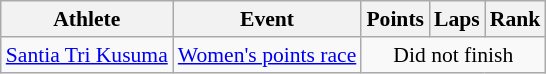<table class=wikitable style="font-size:90%">
<tr>
<th>Athlete</th>
<th>Event</th>
<th>Points</th>
<th>Laps</th>
<th>Rank</th>
</tr>
<tr align=center>
<td align=left><a href='#'>Santia Tri Kusuma</a></td>
<td align=left><a href='#'>Women's points race</a></td>
<td colspan=3>Did not finish</td>
</tr>
</table>
